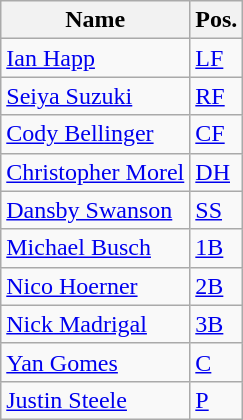<table class="wikitable">
<tr>
<th>Name</th>
<th>Pos.</th>
</tr>
<tr>
<td><a href='#'>Ian Happ</a></td>
<td><a href='#'>LF</a></td>
</tr>
<tr>
<td><a href='#'>Seiya Suzuki</a></td>
<td><a href='#'>RF</a></td>
</tr>
<tr>
<td><a href='#'>Cody Bellinger</a></td>
<td><a href='#'>CF</a></td>
</tr>
<tr>
<td><a href='#'>Christopher Morel</a></td>
<td><a href='#'>DH</a></td>
</tr>
<tr>
<td><a href='#'>Dansby Swanson</a></td>
<td><a href='#'>SS</a></td>
</tr>
<tr>
<td><a href='#'>Michael Busch</a></td>
<td><a href='#'>1B</a></td>
</tr>
<tr>
<td><a href='#'>Nico Hoerner</a></td>
<td><a href='#'>2B</a></td>
</tr>
<tr>
<td><a href='#'>Nick Madrigal</a></td>
<td><a href='#'>3B</a></td>
</tr>
<tr>
<td><a href='#'>Yan Gomes</a></td>
<td><a href='#'>C</a></td>
</tr>
<tr>
<td><a href='#'>Justin Steele</a></td>
<td><a href='#'>P</a></td>
</tr>
</table>
